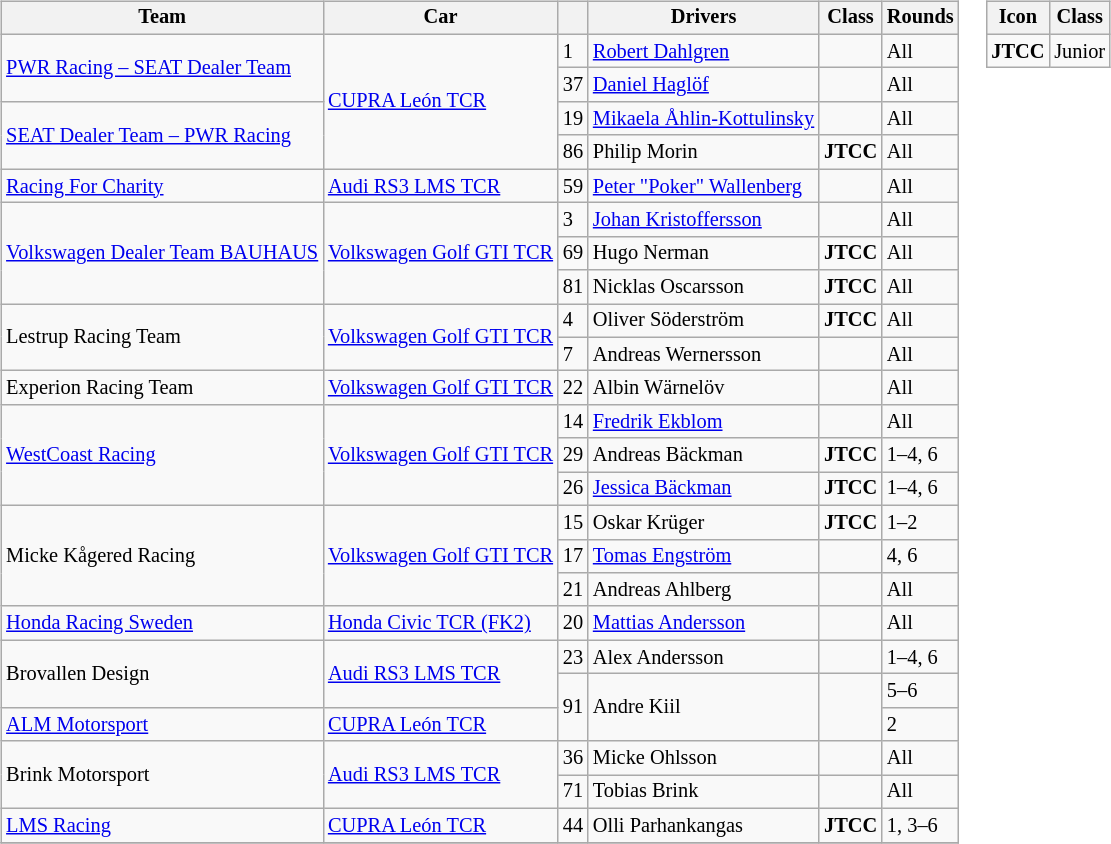<table>
<tr>
<td><br><table class="wikitable" style="font-size: 85%">
<tr>
<th>Team</th>
<th>Car</th>
<th></th>
<th>Drivers</th>
<th>Class</th>
<th>Rounds</th>
</tr>
<tr>
<td rowspan="2"> <a href='#'>PWR Racing – SEAT Dealer Team</a></td>
<td rowspan=4><a href='#'>CUPRA León TCR</a></td>
<td>1</td>
<td> <a href='#'>Robert Dahlgren</a></td>
<td></td>
<td>All</td>
</tr>
<tr>
<td>37</td>
<td> <a href='#'>Daniel Haglöf</a></td>
<td></td>
<td>All</td>
</tr>
<tr>
<td rowspan="2"> <a href='#'>SEAT Dealer Team – PWR Racing</a></td>
<td>19</td>
<td> <a href='#'>Mikaela Åhlin-Kottulinsky</a></td>
<td></td>
<td>All</td>
</tr>
<tr>
<td>86</td>
<td> Philip Morin</td>
<td><strong><span>JTCC</span></strong></td>
<td>All</td>
</tr>
<tr>
<td> <a href='#'>Racing For Charity</a></td>
<td><a href='#'>Audi RS3 LMS TCR</a></td>
<td>59</td>
<td> <a href='#'>Peter "Poker" Wallenberg</a></td>
<td></td>
<td>All</td>
</tr>
<tr>
<td rowspan=3> <a href='#'>Volkswagen Dealer Team BAUHAUS</a></td>
<td rowspan=3><a href='#'>Volkswagen Golf GTI TCR</a></td>
<td>3</td>
<td> <a href='#'>Johan Kristoffersson</a></td>
<td></td>
<td>All</td>
</tr>
<tr>
<td>69</td>
<td> Hugo Nerman</td>
<td><strong><span>JTCC</span></strong></td>
<td>All</td>
</tr>
<tr>
<td>81</td>
<td> Nicklas Oscarsson</td>
<td><strong><span>JTCC</span></strong></td>
<td>All</td>
</tr>
<tr>
<td rowspan=2> Lestrup Racing Team</td>
<td rowspan=2><a href='#'>Volkswagen Golf GTI TCR</a></td>
<td>4</td>
<td> Oliver Söderström</td>
<td><strong><span>JTCC</span></strong></td>
<td>All</td>
</tr>
<tr>
<td>7</td>
<td> Andreas Wernersson</td>
<td></td>
<td>All</td>
</tr>
<tr>
<td> Experion Racing Team</td>
<td rowspan=1><a href='#'>Volkswagen Golf GTI TCR</a></td>
<td>22</td>
<td> Albin Wärnelöv</td>
<td></td>
<td>All</td>
</tr>
<tr>
<td rowspan=3> <a href='#'>WestCoast Racing</a></td>
<td rowspan=3><a href='#'>Volkswagen Golf GTI TCR</a></td>
<td>14</td>
<td> <a href='#'>Fredrik Ekblom</a></td>
<td></td>
<td>All</td>
</tr>
<tr>
<td>29</td>
<td> Andreas Bäckman</td>
<td><strong><span>JTCC</span></strong></td>
<td>1–4, 6</td>
</tr>
<tr>
<td>26</td>
<td> <a href='#'>Jessica Bäckman</a></td>
<td><strong><span>JTCC</span></strong></td>
<td>1–4, 6</td>
</tr>
<tr>
<td rowspan=3> Micke Kågered Racing</td>
<td rowspan=3><a href='#'>Volkswagen Golf GTI TCR</a></td>
<td>15</td>
<td> Oskar Krüger</td>
<td><strong><span>JTCC</span></strong></td>
<td>1–2</td>
</tr>
<tr>
<td>17</td>
<td> <a href='#'>Tomas Engström</a></td>
<td></td>
<td>4, 6</td>
</tr>
<tr>
<td>21</td>
<td> Andreas Ahlberg</td>
<td></td>
<td>All</td>
</tr>
<tr>
<td> <a href='#'>Honda Racing Sweden</a></td>
<td><a href='#'>Honda Civic TCR (FK2)</a></td>
<td>20</td>
<td> <a href='#'>Mattias Andersson</a></td>
<td></td>
<td>All</td>
</tr>
<tr>
<td rowspan=2> Brovallen Design</td>
<td rowspan=2><a href='#'>Audi RS3 LMS TCR</a></td>
<td>23</td>
<td> Alex Andersson</td>
<td></td>
<td>1–4, 6</td>
</tr>
<tr>
<td rowspan=2>91</td>
<td rowspan=2> Andre Kiil</td>
<td rowspan=2></td>
<td>5–6</td>
</tr>
<tr>
<td> <a href='#'>ALM Motorsport</a></td>
<td><a href='#'>CUPRA León TCR</a></td>
<td>2</td>
</tr>
<tr>
<td rowspan=2> Brink Motorsport</td>
<td rowspan=2><a href='#'>Audi RS3 LMS TCR</a></td>
<td>36</td>
<td> Micke Ohlsson</td>
<td></td>
<td>All</td>
</tr>
<tr>
<td>71</td>
<td> Tobias Brink</td>
<td></td>
<td>All</td>
</tr>
<tr>
<td> <a href='#'>LMS Racing</a></td>
<td><a href='#'>CUPRA León TCR</a></td>
<td>44</td>
<td> Olli Parhankangas</td>
<td><strong><span>JTCC</span></strong></td>
<td>1, 3–6</td>
</tr>
<tr>
</tr>
</table>
</td>
<td valign="top"><br><table class="wikitable" style="font-size: 85%">
<tr>
<th>Icon</th>
<th>Class</th>
</tr>
<tr>
<td><strong><span>JTCC</span></strong></td>
<td>Junior</td>
</tr>
</table>
</td>
</tr>
</table>
